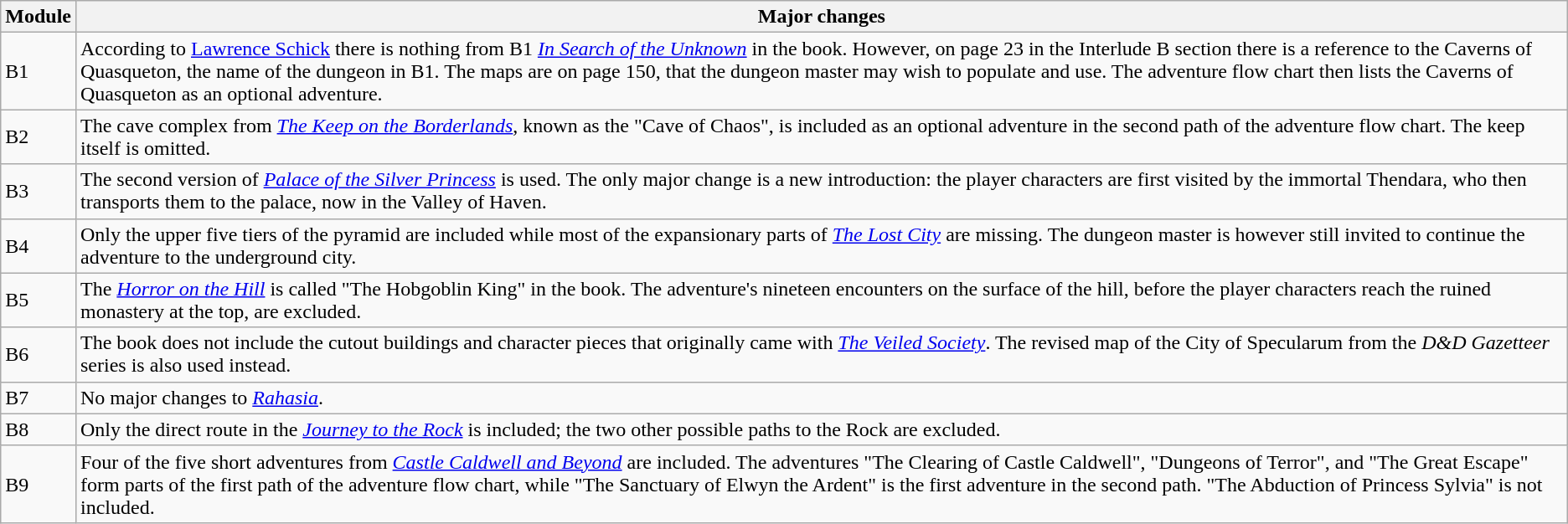<table class="wikitable">
<tr>
<th>Module</th>
<th>Major changes</th>
</tr>
<tr>
<td>B1</td>
<td>According to <a href='#'>Lawrence Schick</a> there is nothing from B1 <em><a href='#'>In Search of the Unknown</a></em> in the book. However, on page 23 in the Interlude B section there is a reference to the Caverns of Quasqueton, the name of the dungeon in B1. The maps are on page 150, that the dungeon master may wish to populate and use. The adventure flow chart then lists the Caverns of Quasqueton as an optional adventure.</td>
</tr>
<tr>
<td>B2</td>
<td>The cave complex from <em><a href='#'>The Keep on the Borderlands</a></em>, known as the "Cave of Chaos", is included as an optional adventure in the second path of the adventure flow chart. The keep itself is omitted.</td>
</tr>
<tr>
<td>B3</td>
<td>The second version of <em><a href='#'>Palace of the Silver Princess</a></em> is used. The only major change is a new introduction: the player characters are first visited by the immortal Thendara, who then transports them to the palace, now in the Valley of Haven.</td>
</tr>
<tr>
<td>B4</td>
<td>Only the upper five tiers of the pyramid are included while most of the expansionary parts of <em><a href='#'>The Lost City</a></em> are missing. The dungeon master is however still invited to continue the adventure to the underground city.</td>
</tr>
<tr>
<td>B5</td>
<td>The <em><a href='#'>Horror on the Hill</a></em> is called "The Hobgoblin King" in the book. The adventure's nineteen encounters on the surface of the hill, before the player characters reach the ruined monastery at the top, are excluded.</td>
</tr>
<tr>
<td>B6</td>
<td>The book does not include the cutout buildings and character pieces that originally came with <em><a href='#'>The Veiled Society</a></em>. The revised map of the City of Specularum from the <em>D&D Gazetteer</em> series is also used instead.</td>
</tr>
<tr>
<td>B7</td>
<td>No major changes to <em><a href='#'>Rahasia</a></em>.</td>
</tr>
<tr>
<td>B8</td>
<td>Only the direct route in the <em><a href='#'>Journey to the Rock</a></em> is included; the two other possible paths to the Rock are excluded.</td>
</tr>
<tr>
<td>B9</td>
<td>Four of the five short adventures from <em><a href='#'>Castle Caldwell and Beyond</a></em> are included. The adventures "The Clearing of Castle Caldwell", "Dungeons of Terror", and "The Great Escape" form parts of the first path of the adventure flow chart, while "The Sanctuary of Elwyn the Ardent" is the first adventure in the second path. "The Abduction of Princess Sylvia" is not included.</td>
</tr>
</table>
